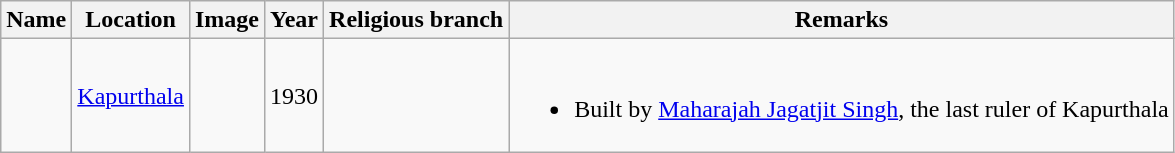<table class="wikitable sortable">
<tr>
<th>Name</th>
<th>Location</th>
<th>Image</th>
<th>Year</th>
<th>Religious branch</th>
<th>Remarks</th>
</tr>
<tr>
<td></td>
<td><a href='#'>Kapurthala</a></td>
<td></td>
<td>1930</td>
<td></td>
<td><br><ul><li>Built by <a href='#'>Maharajah Jagatjit Singh</a>, the last ruler of Kapurthala</li></ul></td>
</tr>
</table>
